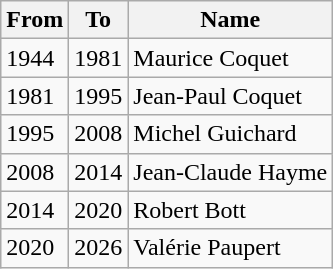<table class="wikitable">
<tr>
<th>From</th>
<th>To</th>
<th>Name</th>
</tr>
<tr>
<td>1944</td>
<td>1981</td>
<td>Maurice Coquet</td>
</tr>
<tr>
<td>1981</td>
<td>1995</td>
<td>Jean-Paul Coquet</td>
</tr>
<tr>
<td>1995</td>
<td>2008</td>
<td>Michel Guichard</td>
</tr>
<tr>
<td>2008</td>
<td>2014</td>
<td>Jean-Claude Hayme</td>
</tr>
<tr>
<td>2014</td>
<td>2020</td>
<td>Robert Bott</td>
</tr>
<tr>
<td>2020</td>
<td>2026</td>
<td>Valérie Paupert</td>
</tr>
</table>
